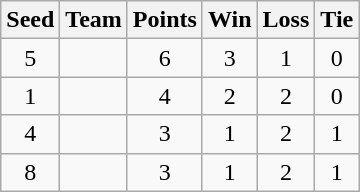<table class=wikitable style=text-align:center>
<tr>
<th>Seed</th>
<th>Team</th>
<th>Points</th>
<th>Win</th>
<th>Loss</th>
<th>Tie</th>
</tr>
<tr>
<td>5</td>
<td align=left></td>
<td>6</td>
<td>3</td>
<td>1</td>
<td>0</td>
</tr>
<tr>
<td>1</td>
<td align=left></td>
<td>4</td>
<td>2</td>
<td>2</td>
<td>0</td>
</tr>
<tr>
<td>4</td>
<td align=left></td>
<td>3</td>
<td>1</td>
<td>2</td>
<td>1</td>
</tr>
<tr>
<td>8</td>
<td align=left></td>
<td>3</td>
<td>1</td>
<td>2</td>
<td>1</td>
</tr>
</table>
